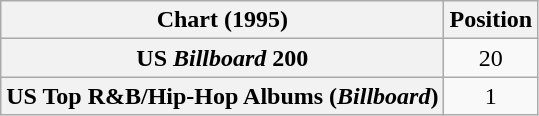<table class="wikitable sortable plainrowheaders">
<tr>
<th scope="col">Chart (1995)</th>
<th scope="col">Position</th>
</tr>
<tr>
<th scope="row">US <em>Billboard</em> 200</th>
<td style="text-align:center;">20</td>
</tr>
<tr>
<th scope="row">US Top R&B/Hip-Hop Albums (<em>Billboard</em>)</th>
<td style="text-align:center;">1</td>
</tr>
</table>
